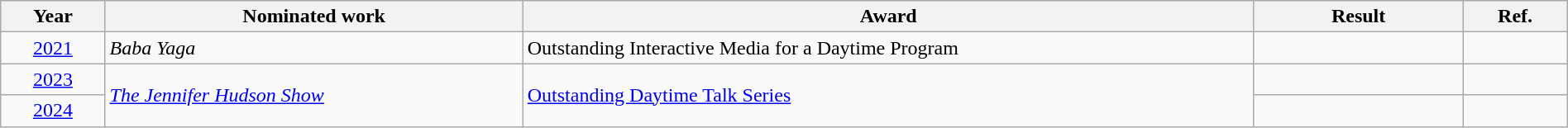<table class="wikitable" style="width:100%;">
<tr>
<th style="width:5%;">Year</th>
<th style="width:20%;">Nominated work</th>
<th style="width:35%;">Award</th>
<th style="width:10%;">Result</th>
<th style="width:5%;">Ref.</th>
</tr>
<tr>
<td align="center"><a href='#'>2021</a></td>
<td><em>Baba Yaga</em></td>
<td>Outstanding Interactive Media for a Daytime Program</td>
<td></td>
<td align="center"></td>
</tr>
<tr>
<td align="center"><a href='#'>2023</a></td>
<td rowspan="2"><em><a href='#'>The Jennifer Hudson Show</a></em></td>
<td rowspan="2"><a href='#'>Outstanding Daytime Talk Series</a></td>
<td></td>
<td align="center"></td>
</tr>
<tr>
<td align="center"><a href='#'>2024</a></td>
<td></td>
<td align="center"></td>
</tr>
</table>
